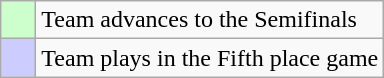<table class="wikitable">
<tr>
<td style="background:#ccffcc;">    </td>
<td>Team advances to the Semifinals</td>
</tr>
<tr>
<td style="background:#ccccff;">    </td>
<td>Team plays in the Fifth place game</td>
</tr>
</table>
